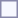<table style="border:1px solid #8888aa; background-color:#f7f8ff; padding:5px; font-size:95%; margin: 0px 12px 12px 0px;">
</table>
